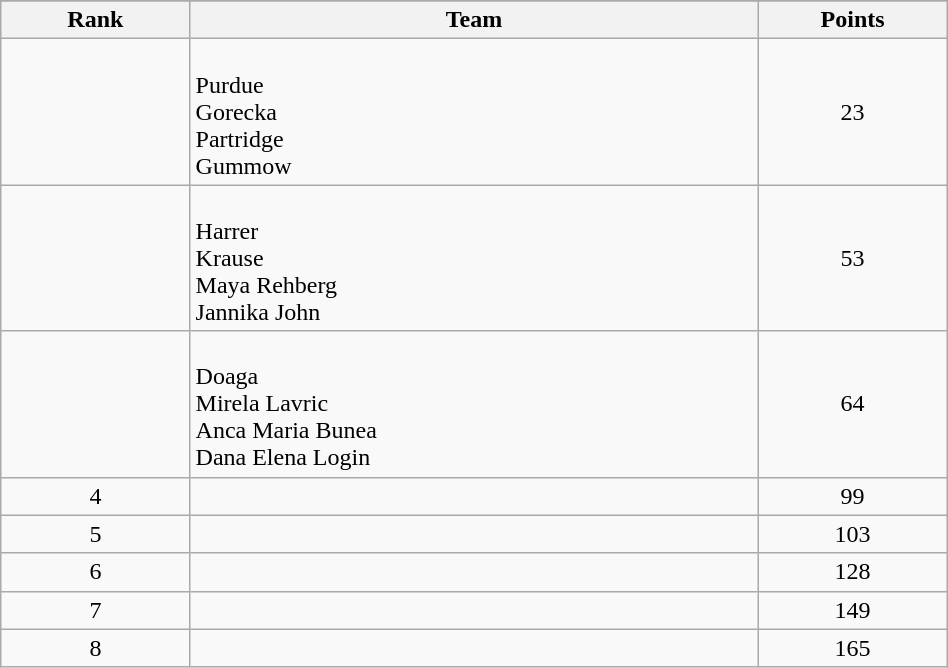<table class="wikitable" width=50%>
<tr>
</tr>
<tr>
<th width=10%>Rank</th>
<th width=30%>Team</th>
<th width=10%>Points</th>
</tr>
<tr align="center">
<td></td>
<td align="left"><br>Purdue<br>Gorecka<br>Partridge<br>Gummow</td>
<td>23</td>
</tr>
<tr align="center">
<td></td>
<td align="left"><br>Harrer<br>Krause<br>Maya Rehberg<br>Jannika John</td>
<td>53</td>
</tr>
<tr align="center">
<td></td>
<td align="left"><br>Doaga<br>Mirela Lavric<br>Anca Maria Bunea<br>Dana Elena Login</td>
<td>64</td>
</tr>
<tr align="center">
<td>4</td>
<td align="left"></td>
<td>99</td>
</tr>
<tr align="center">
<td>5</td>
<td align="left"></td>
<td>103</td>
</tr>
<tr align="center">
<td>6</td>
<td align="left"></td>
<td>128</td>
</tr>
<tr align="center">
<td>7</td>
<td align="left"></td>
<td>149</td>
</tr>
<tr align="center">
<td>8</td>
<td align="left"></td>
<td>165</td>
</tr>
</table>
